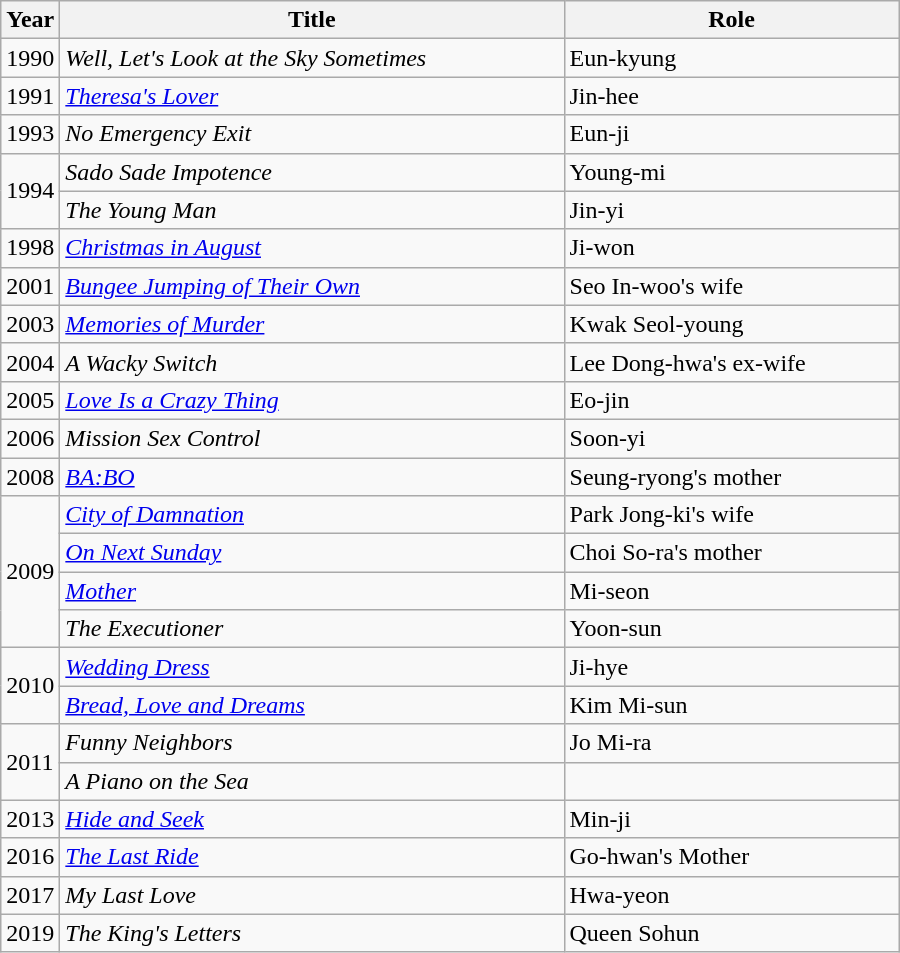<table class="wikitable" style="width:600px">
<tr>
<th width=10>Year</th>
<th>Title</th>
<th>Role</th>
</tr>
<tr>
<td>1990</td>
<td><em>Well, Let's Look at the Sky Sometimes</em></td>
<td>Eun-kyung</td>
</tr>
<tr>
<td>1991</td>
<td><em><a href='#'>Theresa's Lover</a></em></td>
<td>Jin-hee</td>
</tr>
<tr>
<td>1993</td>
<td><em>No Emergency Exit</em></td>
<td>Eun-ji</td>
</tr>
<tr>
<td rowspan=2>1994</td>
<td><em>Sado Sade Impotence</em> </td>
<td>Young-mi</td>
</tr>
<tr>
<td><em>The Young Man</em></td>
<td>Jin-yi</td>
</tr>
<tr>
<td>1998</td>
<td><em><a href='#'>Christmas in August</a></em></td>
<td>Ji-won</td>
</tr>
<tr>
<td>2001</td>
<td><em><a href='#'>Bungee Jumping of Their Own</a></em></td>
<td>Seo In-woo's wife</td>
</tr>
<tr>
<td>2003</td>
<td><em><a href='#'>Memories of Murder</a></em></td>
<td>Kwak Seol-young</td>
</tr>
<tr>
<td>2004</td>
<td><em>A Wacky Switch</em></td>
<td>Lee Dong-hwa's ex-wife</td>
</tr>
<tr>
<td>2005</td>
<td><em><a href='#'>Love Is a Crazy Thing</a></em></td>
<td>Eo-jin</td>
</tr>
<tr>
<td>2006</td>
<td><em>Mission Sex Control</em></td>
<td>Soon-yi</td>
</tr>
<tr>
<td>2008</td>
<td><em><a href='#'>BA:BO</a></em></td>
<td>Seung-ryong's mother</td>
</tr>
<tr>
<td rowspan=4>2009</td>
<td><em><a href='#'>City of Damnation</a></em></td>
<td>Park Jong-ki's wife</td>
</tr>
<tr>
<td><em><a href='#'>On Next Sunday</a></em></td>
<td>Choi So-ra's mother</td>
</tr>
<tr>
<td><em><a href='#'>Mother</a></em></td>
<td>Mi-seon</td>
</tr>
<tr>
<td><em>The Executioner</em></td>
<td>Yoon-sun</td>
</tr>
<tr>
<td rowspan=2>2010</td>
<td><em><a href='#'>Wedding Dress</a></em></td>
<td>Ji-hye</td>
</tr>
<tr>
<td><em><a href='#'>Bread, Love and Dreams</a></em></td>
<td>Kim Mi-sun</td>
</tr>
<tr>
<td rowspan=2>2011</td>
<td><em>Funny Neighbors</em></td>
<td>Jo Mi-ra</td>
</tr>
<tr>
<td><em>A Piano on the Sea</em></td>
<td></td>
</tr>
<tr>
<td>2013</td>
<td><em><a href='#'>Hide and Seek</a></em></td>
<td>Min-ji</td>
</tr>
<tr>
<td>2016</td>
<td><em><a href='#'>The Last Ride</a></em></td>
<td>Go-hwan's Mother</td>
</tr>
<tr>
<td>2017</td>
<td><em>My Last Love</em></td>
<td>Hwa-yeon</td>
</tr>
<tr>
<td>2019</td>
<td><em>The King's Letters </em></td>
<td>Queen Sohun</td>
</tr>
</table>
